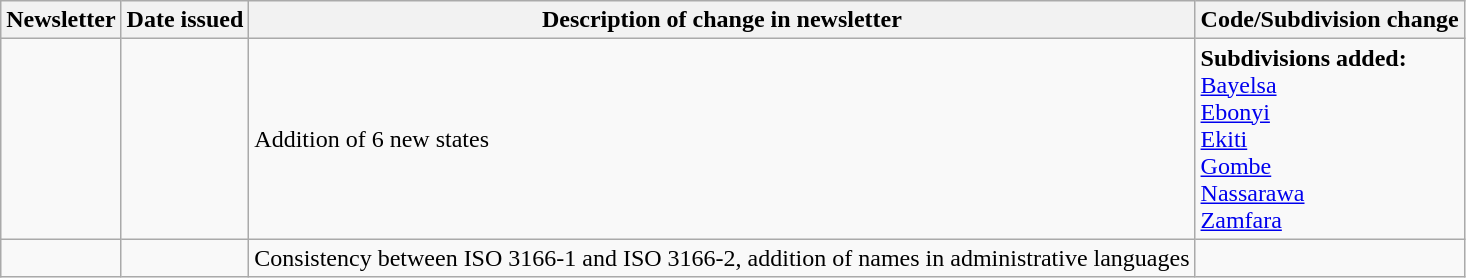<table class="wikitable">
<tr>
<th>Newsletter</th>
<th>Date issued</th>
<th>Description of change in newsletter</th>
<th>Code/Subdivision change</th>
</tr>
<tr>
<td id="I-1"></td>
<td></td>
<td>Addition of 6 new states</td>
<td style=white-space:nowrap><strong>Subdivisions added:</strong><br>  <a href='#'>Bayelsa</a><br>  <a href='#'>Ebonyi</a><br>  <a href='#'>Ekiti</a><br>  <a href='#'>Gombe</a><br>  <a href='#'>Nassarawa</a><br>  <a href='#'>Zamfara</a></td>
</tr>
<tr>
<td id="II-2"></td>
<td></td>
<td>Consistency between ISO 3166-1 and ISO 3166-2, addition of names in administrative languages</td>
<td></td>
</tr>
</table>
